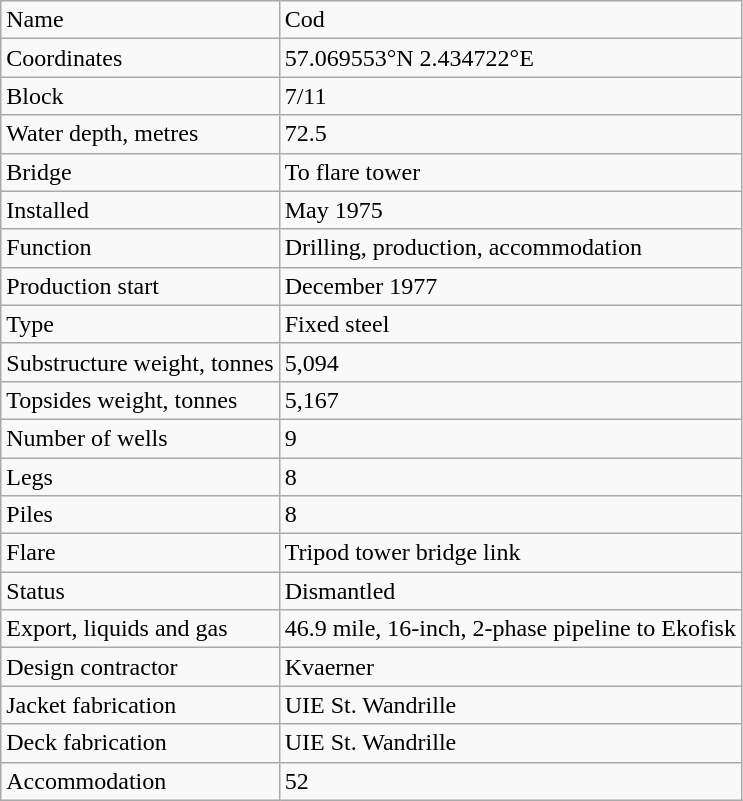<table class="wikitable">
<tr>
<td>Name</td>
<td>Cod</td>
</tr>
<tr>
<td>Coordinates</td>
<td>57.069553°N 2.434722°E</td>
</tr>
<tr>
<td>Block</td>
<td>7/11</td>
</tr>
<tr>
<td>Water depth, metres</td>
<td>72.5</td>
</tr>
<tr>
<td>Bridge</td>
<td>To flare tower</td>
</tr>
<tr>
<td>Installed</td>
<td>May 1975</td>
</tr>
<tr>
<td>Function</td>
<td>Drilling, production,  accommodation</td>
</tr>
<tr>
<td>Production start</td>
<td>December 1977</td>
</tr>
<tr>
<td>Type</td>
<td>Fixed steel</td>
</tr>
<tr>
<td>Substructure weight, tonnes</td>
<td>5,094</td>
</tr>
<tr>
<td>Topsides weight, tonnes</td>
<td>5,167</td>
</tr>
<tr>
<td>Number of wells</td>
<td>9</td>
</tr>
<tr>
<td>Legs</td>
<td>8</td>
</tr>
<tr>
<td>Piles</td>
<td>8</td>
</tr>
<tr>
<td>Flare</td>
<td>Tripod tower bridge link</td>
</tr>
<tr>
<td>Status</td>
<td>Dismantled</td>
</tr>
<tr>
<td>Export, liquids and gas</td>
<td>46.9 mile, 16-inch, 2-phase  pipeline to Ekofisk</td>
</tr>
<tr>
<td>Design contractor</td>
<td>Kvaerner</td>
</tr>
<tr>
<td>Jacket fabrication</td>
<td>UIE St. Wandrille</td>
</tr>
<tr>
<td>Deck fabrication</td>
<td>UIE St. Wandrille</td>
</tr>
<tr>
<td>Accommodation</td>
<td>52</td>
</tr>
</table>
